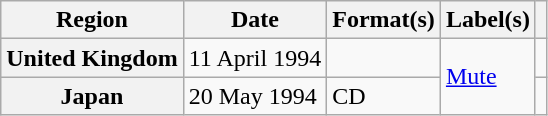<table class="wikitable plainrowheaders">
<tr>
<th scope="col">Region</th>
<th scope="col">Date</th>
<th scope="col">Format(s)</th>
<th scope="col">Label(s)</th>
<th scope="col"></th>
</tr>
<tr>
<th scope="row">United Kingdom</th>
<td>11 April 1994</td>
<td></td>
<td rowspan="2"><a href='#'>Mute</a></td>
<td></td>
</tr>
<tr>
<th scope="row">Japan</th>
<td>20 May 1994</td>
<td>CD</td>
<td></td>
</tr>
</table>
